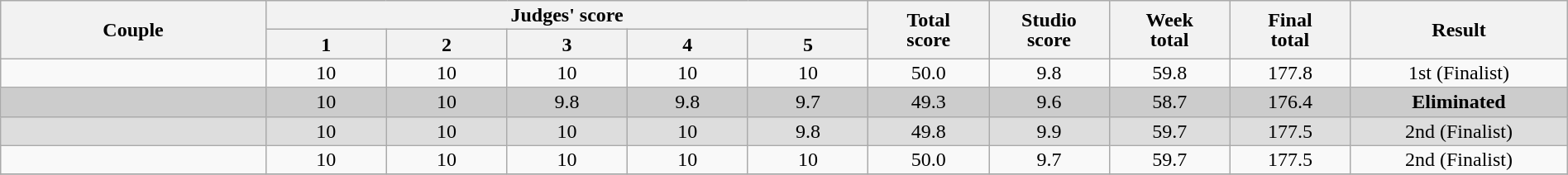<table class="wikitable" style="font-size:100%; line-height:16px; text-align:center" width="100%">
<tr>
<th rowspan=2 width="11.00%">Couple</th>
<th colspan=5 width="25.00%">Judges' score</th>
<th rowspan=2 width="05.00%">Total<br>score</th>
<th rowspan=2 width="05.00%">Studio<br>score</th>
<th rowspan=2 width="05.00%">Week<br>total</th>
<th rowspan=2 width="05.00%">Final<br>total</th>
<th rowspan=2 width="09.00%">Result</th>
</tr>
<tr>
<th width="05%">1</th>
<th width="05%">2</th>
<th width="05%">3</th>
<th width="05%">4</th>
<th width="05%">5</th>
</tr>
<tr>
<td></td>
<td>10</td>
<td>10</td>
<td>10</td>
<td>10</td>
<td>10</td>
<td>50.0</td>
<td>9.8</td>
<td>59.8</td>
<td>177.8</td>
<td>1st (Finalist)</td>
</tr>
<tr bgcolor=CCCCCC>
<td></td>
<td>10</td>
<td>10</td>
<td>9.8</td>
<td>9.8</td>
<td>9.7</td>
<td>49.3</td>
<td>9.6</td>
<td>58.7</td>
<td>176.4</td>
<td><strong>Eliminated</strong></td>
</tr>
<tr bgcolor="DDDDDD">
<td></td>
<td>10</td>
<td>10</td>
<td>10</td>
<td>10</td>
<td>9.8</td>
<td>49.8</td>
<td>9.9</td>
<td>59.7</td>
<td>177.5</td>
<td>2nd (Finalist)</td>
</tr>
<tr>
<td></td>
<td>10</td>
<td>10</td>
<td>10</td>
<td>10</td>
<td>10</td>
<td>50.0</td>
<td>9.7</td>
<td>59.7</td>
<td>177.5</td>
<td>2nd (Finalist)</td>
</tr>
<tr>
</tr>
</table>
